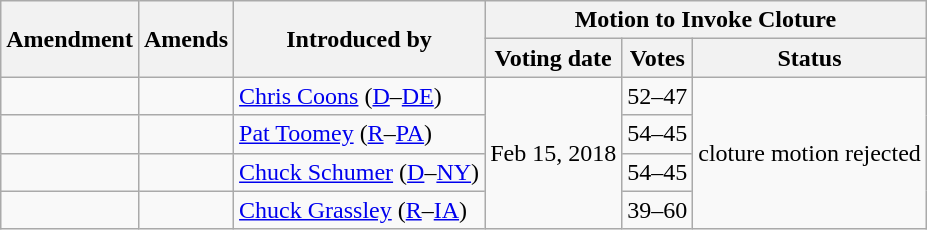<table class="wikitable">
<tr>
<th rowspan=2>Amendment</th>
<th rowspan=2>Amends</th>
<th rowspan=2>Introduced by</th>
<th colspan=3>Motion to Invoke Cloture</th>
</tr>
<tr>
<th>Voting date</th>
<th>Votes</th>
<th>Status</th>
</tr>
<tr>
<td></td>
<td></td>
<td><a href='#'>Chris Coons</a> (<a href='#'>D</a>–<a href='#'>DE</a>)</td>
<td rowspan=4>Feb 15, 2018</td>
<td>52–47</td>
<td rowspan=4>cloture motion rejected</td>
</tr>
<tr>
<td></td>
<td></td>
<td><a href='#'>Pat Toomey</a> (<a href='#'>R</a>–<a href='#'>PA</a>)</td>
<td>54–45</td>
</tr>
<tr>
<td></td>
<td></td>
<td><a href='#'>Chuck Schumer</a> (<a href='#'>D</a>–<a href='#'>NY</a>)</td>
<td>54–45</td>
</tr>
<tr>
<td></td>
<td></td>
<td><a href='#'>Chuck Grassley</a> (<a href='#'>R</a>–<a href='#'>IA</a>)</td>
<td>39–60</td>
</tr>
</table>
